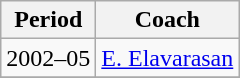<table class="wikitable">
<tr>
<th>Period</th>
<th>Coach</th>
</tr>
<tr>
<td>2002–05</td>
<td> <a href='#'>E. Elavarasan</a></td>
</tr>
<tr>
</tr>
</table>
